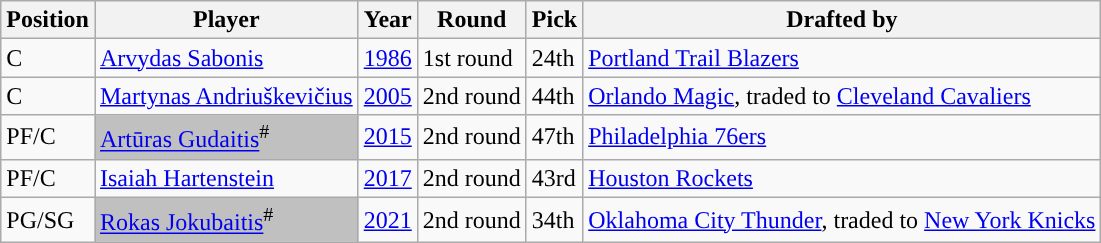<table class="wikitable sortable" style="text-align: left;">
<tr>
<th>Position</th>
<th>Player</th>
<th>Year</th>
<th>Round</th>
<th>Pick</th>
<th>Drafted by</th>
</tr>
<tr>
<td>C</td>
<td> <a href='#'>Arvydas Sabonis</a></td>
<td><a href='#'>1986</a></td>
<td>1st round</td>
<td>24th</td>
<td><a href='#'>Portland Trail Blazers</a></td>
</tr>
<tr>
<td>C</td>
<td> <a href='#'>Martynas Andriuškevičius</a></td>
<td><a href='#'>2005</a></td>
<td>2nd round</td>
<td>44th</td>
<td><a href='#'>Orlando Magic</a>, traded to <a href='#'>Cleveland Cavaliers</a></td>
</tr>
<tr>
<td>PF/C</td>
<td style="background:silver;"> <a href='#'>Artūras Gudaitis</a><sup>#</sup></td>
<td><a href='#'>2015</a></td>
<td>2nd round</td>
<td>47th</td>
<td><a href='#'>Philadelphia 76ers</a></td>
</tr>
<tr>
<td>PF/C</td>
<td> <a href='#'>Isaiah Hartenstein</a></td>
<td><a href='#'>2017</a></td>
<td>2nd round</td>
<td>43rd</td>
<td><a href='#'>Houston Rockets</a></td>
</tr>
<tr>
<td>PG/SG</td>
<td style="background:silver;"> <a href='#'>Rokas Jokubaitis</a><sup>#</sup></td>
<td><a href='#'>2021</a></td>
<td>2nd round</td>
<td>34th</td>
<td><a href='#'>Oklahoma City Thunder</a>, traded to <a href='#'>New York Knicks</a></td>
</tr>
</table>
